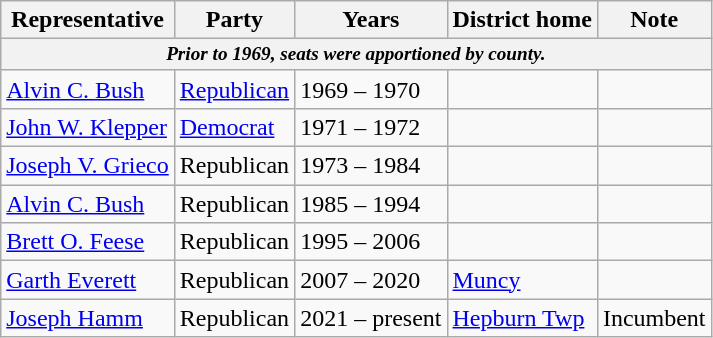<table class=wikitable>
<tr valign=bottom>
<th>Representative</th>
<th>Party</th>
<th>Years</th>
<th>District home</th>
<th>Note</th>
</tr>
<tr>
<th colspan=5 style="font-size: 80%;"><em>Prior to 1969, seats were apportioned by county.</em></th>
</tr>
<tr>
<td><a href='#'>Alvin C. Bush</a></td>
<td><a href='#'>Republican</a></td>
<td>1969 – 1970</td>
<td></td>
<td></td>
</tr>
<tr>
<td><a href='#'>John W. Klepper</a></td>
<td><a href='#'>Democrat</a></td>
<td>1971 – 1972</td>
<td></td>
<td></td>
</tr>
<tr>
<td><a href='#'>Joseph V. Grieco</a></td>
<td>Republican</td>
<td>1973 – 1984</td>
<td></td>
<td></td>
</tr>
<tr>
<td><a href='#'>Alvin C. Bush</a></td>
<td>Republican</td>
<td>1985 – 1994</td>
<td></td>
<td></td>
</tr>
<tr>
<td><a href='#'>Brett O. Feese</a></td>
<td>Republican</td>
<td>1995 – 2006</td>
<td></td>
<td></td>
</tr>
<tr>
<td><a href='#'>Garth Everett</a></td>
<td>Republican</td>
<td>2007 – 2020</td>
<td><a href='#'>Muncy</a></td>
<td></td>
</tr>
<tr>
<td><a href='#'>Joseph Hamm</a></td>
<td>Republican</td>
<td>2021 – present</td>
<td><a href='#'>Hepburn Twp</a></td>
<td>Incumbent</td>
</tr>
</table>
